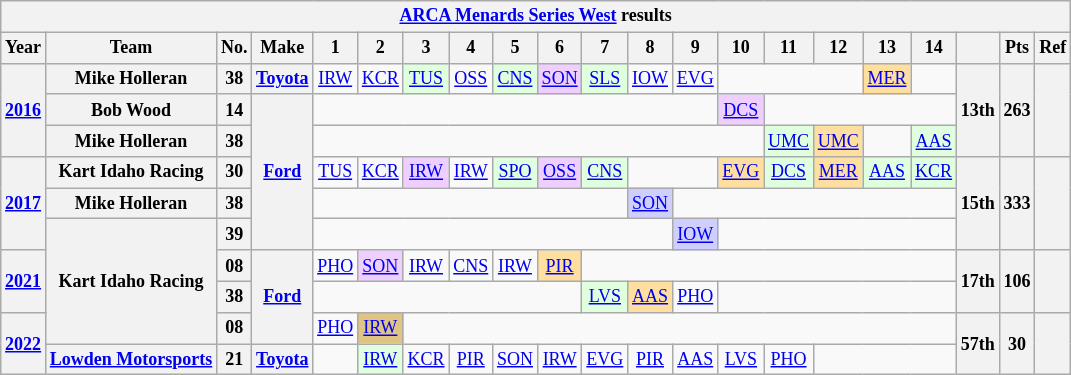<table class="wikitable" style="text-align:center; font-size:75%">
<tr>
<th colspan="22"><a href='#'>ARCA Menards Series West</a> results</th>
</tr>
<tr>
<th>Year</th>
<th>Team</th>
<th>No.</th>
<th>Make</th>
<th>1</th>
<th>2</th>
<th>3</th>
<th>4</th>
<th>5</th>
<th>6</th>
<th>7</th>
<th>8</th>
<th>9</th>
<th>10</th>
<th>11</th>
<th>12</th>
<th>13</th>
<th>14</th>
<th></th>
<th>Pts</th>
<th>Ref</th>
</tr>
<tr>
<th rowspan=3><a href='#'>2016</a></th>
<th>Mike Holleran</th>
<th>38</th>
<th><a href='#'>Toyota</a></th>
<td><a href='#'>IRW</a></td>
<td><a href='#'>KCR</a></td>
<td style="background:#DFFFDF;"><a href='#'>TUS</a><br></td>
<td><a href='#'>OSS</a></td>
<td style="background:#DFFFDF;"><a href='#'>CNS</a><br></td>
<td style="background:#EFCFFF;"><a href='#'>SON</a><br></td>
<td style="background:#DFFFDF;"><a href='#'>SLS</a><br></td>
<td><a href='#'>IOW</a></td>
<td><a href='#'>EVG</a></td>
<td colspan=3></td>
<td style="background:#FFDF9F;"><a href='#'>MER</a><br></td>
<td></td>
<th rowspan=3>13th</th>
<th rowspan=3>263</th>
<th rowspan=3></th>
</tr>
<tr>
<th>Bob Wood</th>
<th>14</th>
<th rowspan=5><a href='#'>Ford</a></th>
<td colspan=9></td>
<td style="background:#EFCFFF;"><a href='#'>DCS</a><br></td>
<td colspan=4></td>
</tr>
<tr>
<th>Mike Holleran</th>
<th>38</th>
<td colspan=10></td>
<td style="background:#DFFFDF;"><a href='#'>UMC</a><br></td>
<td style="background:#FFDF9F;"><a href='#'>UMC</a><br></td>
<td></td>
<td style="background:#DFFFDF;"><a href='#'>AAS</a><br></td>
</tr>
<tr>
<th rowspan=3><a href='#'>2017</a></th>
<th>Kart Idaho Racing</th>
<th>30</th>
<td><a href='#'>TUS</a></td>
<td><a href='#'>KCR</a></td>
<td style="background:#EFCFFF;"><a href='#'>IRW</a><br></td>
<td style="background:#DFFFDF:"><a href='#'>IRW</a><br></td>
<td style="background:#DFFFDF;"><a href='#'>SPO</a><br></td>
<td style="background:#EFCFFF;"><a href='#'>OSS</a><br></td>
<td style="background:#DFFFDF;"><a href='#'>CNS</a><br></td>
<td colspan=2></td>
<td style="background:#FFDF9F;"><a href='#'>EVG</a><br></td>
<td style="background:#DFFFDF;"><a href='#'>DCS</a><br></td>
<td style="background:#FFDF9F;"><a href='#'>MER</a><br></td>
<td style="background:#DFFFDF;"><a href='#'>AAS</a><br></td>
<td style="background:#DFFFDF;"><a href='#'>KCR</a><br></td>
<th rowspan=3>15th</th>
<th rowspan=3>333</th>
<th rowspan=3></th>
</tr>
<tr>
<th>Mike Holleran</th>
<th>38</th>
<td colspan=7></td>
<td style="background:#CFCFFF;"><a href='#'>SON</a><br></td>
<td colspan=6></td>
</tr>
<tr>
<th rowspan=4>Kart Idaho Racing</th>
<th>39</th>
<td colspan=8></td>
<td style="background:#CFCFFF;"><a href='#'>IOW</a><br></td>
<td colspan=5></td>
</tr>
<tr>
<th rowspan=2><a href='#'>2021</a></th>
<th>08</th>
<th rowspan=3><a href='#'>Ford</a></th>
<td><a href='#'>PHO</a></td>
<td style="background:#EFCFFF;"><a href='#'>SON</a></td>
<td><a href='#'>IRW</a></td>
<td><a href='#'>CNS</a></td>
<td><a href='#'>IRW</a></td>
<td style="background:#FFDF9F;"><a href='#'>PIR</a><br></td>
<td colspan=8></td>
<th rowspan=2>17th</th>
<th rowspan=2>106</th>
<th rowspan=2></th>
</tr>
<tr>
<th>38</th>
<td colspan=6></td>
<td style="background:#DFFFDF;"><a href='#'>LVS</a><br></td>
<td style="background:#FFDF9F;"><a href='#'>AAS</a><br></td>
<td><a href='#'>PHO</a></td>
<td colspan=5></td>
</tr>
<tr>
<th rowspan=2><a href='#'>2022</a></th>
<th>08</th>
<td><a href='#'>PHO</a></td>
<td style="background:#DFC484;"><a href='#'>IRW</a><br></td>
<td colspan=12></td>
<th rowspan=2>57th</th>
<th rowspan=2>30</th>
<th rowspan=2></th>
</tr>
<tr>
<th><a href='#'>Lowden Motorsports</a></th>
<th>21</th>
<th><a href='#'>Toyota</a></th>
<td></td>
<td style="background:#DFFFDF;"><a href='#'>IRW</a><br></td>
<td><a href='#'>KCR</a></td>
<td><a href='#'>PIR</a></td>
<td><a href='#'>SON</a></td>
<td><a href='#'>IRW</a></td>
<td><a href='#'>EVG</a></td>
<td><a href='#'>PIR</a></td>
<td><a href='#'>AAS</a></td>
<td><a href='#'>LVS</a></td>
<td><a href='#'>PHO</a></td>
<td rowspan=2 colspan=3></td>
</tr>
</table>
